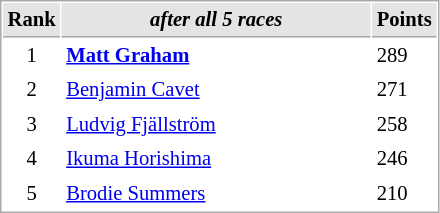<table cellspacing="1" cellpadding="3" style="border:1px solid #aaa; font-size:86%;">
<tr style="background:#e4e4e4;">
<th style="border-bottom:1px solid #aaa; width:10px;">Rank</th>
<th style="border-bottom:1px solid #aaa; width:200px;"><em>after all 5 races</em></th>
<th style="border-bottom:1px solid #aaa; width:20px;">Points</th>
</tr>
<tr>
<td align=center>1</td>
<td><strong> <a href='#'>Matt Graham</a></strong></td>
<td>289</td>
</tr>
<tr>
<td align=center>2</td>
<td> <a href='#'>Benjamin Cavet</a></td>
<td>271</td>
</tr>
<tr>
<td align=center>3</td>
<td> <a href='#'>Ludvig Fjällström</a></td>
<td>258</td>
</tr>
<tr>
<td align=center>4</td>
<td> <a href='#'>Ikuma Horishima</a></td>
<td>246</td>
</tr>
<tr>
<td align=center>5</td>
<td> <a href='#'>Brodie Summers</a></td>
<td>210</td>
</tr>
</table>
